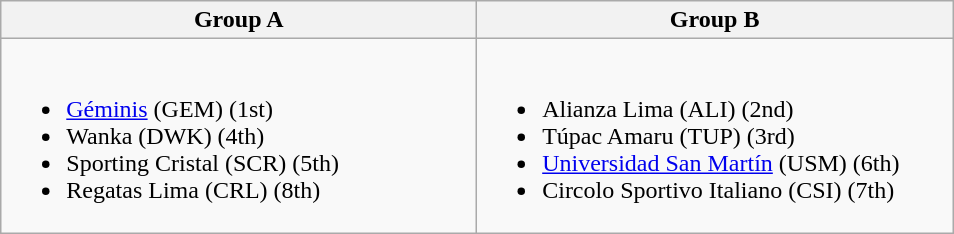<table class="wikitable">
<tr>
<th width=45%>Group A</th>
<th width=45%>Group B</th>
</tr>
<tr>
<td><br><ul><li> <a href='#'>Géminis</a> (GEM) (1st)</li><li> Wanka (DWK) (4th)</li><li> Sporting Cristal (SCR) (5th)</li><li> Regatas Lima (CRL) (8th)</li></ul></td>
<td><br><ul><li> Alianza Lima (ALI) (2nd)</li><li> Túpac Amaru (TUP) (3rd)</li><li>  <a href='#'>Universidad San Martín</a> (USM) (6th)</li><li> Circolo Sportivo Italiano (CSI) (7th)</li></ul></td>
</tr>
</table>
